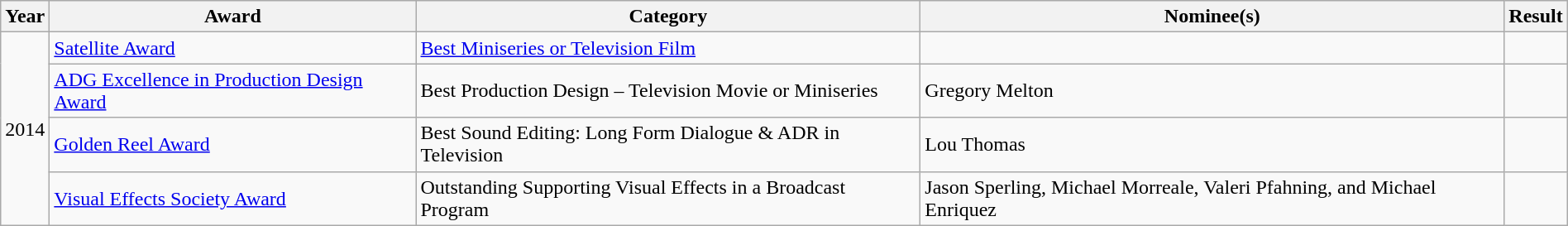<table class="wikitable" style="width:100%;">
<tr>
<th>Year</th>
<th>Award</th>
<th>Category</th>
<th>Nominee(s)</th>
<th>Result</th>
</tr>
<tr>
<td rowspan="4">2014</td>
<td><a href='#'>Satellite Award</a></td>
<td><a href='#'>Best Miniseries or Television Film</a></td>
<td></td>
<td></td>
</tr>
<tr>
<td><a href='#'>ADG Excellence in Production Design Award</a></td>
<td>Best Production Design – Television Movie or Miniseries</td>
<td>Gregory Melton</td>
<td></td>
</tr>
<tr>
<td><a href='#'>Golden Reel Award</a></td>
<td>Best Sound Editing: Long Form Dialogue & ADR in Television</td>
<td>Lou Thomas</td>
<td></td>
</tr>
<tr>
<td><a href='#'>Visual Effects Society Award</a></td>
<td>Outstanding Supporting Visual Effects in a Broadcast Program</td>
<td>Jason Sperling, Michael Morreale, Valeri Pfahning, and Michael Enriquez</td>
<td></td>
</tr>
</table>
